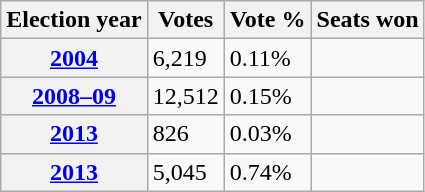<table class="sortable wikitable">
<tr>
<th>Election year</th>
<th>Votes</th>
<th>Vote %</th>
<th>Seats won</th>
</tr>
<tr>
<th><a href='#'>2004</a></th>
<td>6,219</td>
<td>0.11%</td>
<td></td>
</tr>
<tr>
<th><a href='#'>2008–09</a></th>
<td>12,512</td>
<td>0.15%</td>
<td></td>
</tr>
<tr>
<th><a href='#'>2013</a></th>
<td>826</td>
<td>0.03%</td>
<td></td>
</tr>
<tr>
<th><a href='#'>2013</a></th>
<td>5,045</td>
<td>0.74%</td>
<td></td>
</tr>
</table>
